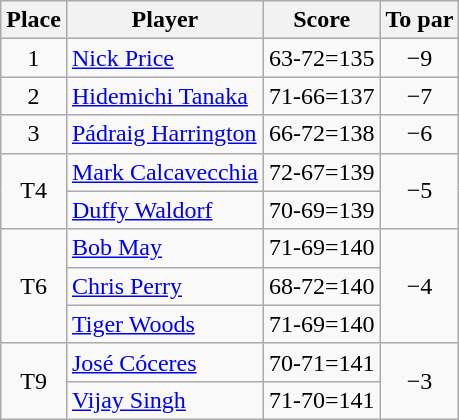<table class="wikitable">
<tr>
<th>Place</th>
<th>Player</th>
<th>Score</th>
<th>To par</th>
</tr>
<tr>
<td align=center>1</td>
<td> <a href='#'>Nick Price</a></td>
<td align=center>63-72=135</td>
<td align=center>−9</td>
</tr>
<tr>
<td align=center>2</td>
<td> <a href='#'>Hidemichi Tanaka</a></td>
<td align=center>71-66=137</td>
<td align=center>−7</td>
</tr>
<tr>
<td align=center>3</td>
<td> <a href='#'>Pádraig Harrington</a></td>
<td align=center>66-72=138</td>
<td align=center>−6</td>
</tr>
<tr>
<td rowspan="2" align=center>T4</td>
<td> <a href='#'>Mark Calcavecchia</a></td>
<td align=center>72-67=139</td>
<td rowspan="2" align=center>−5</td>
</tr>
<tr>
<td> <a href='#'>Duffy Waldorf</a></td>
<td align=center>70-69=139</td>
</tr>
<tr>
<td rowspan="3" align=center>T6</td>
<td> <a href='#'>Bob May</a></td>
<td align=center>71-69=140</td>
<td rowspan="3" align=center>−4</td>
</tr>
<tr>
<td> <a href='#'>Chris Perry</a></td>
<td align=center>68-72=140</td>
</tr>
<tr>
<td> <a href='#'>Tiger Woods</a></td>
<td align=center>71-69=140</td>
</tr>
<tr>
<td rowspan="2" align=center>T9</td>
<td> <a href='#'>José Cóceres</a></td>
<td align=center>70-71=141</td>
<td rowspan="2" align=center>−3</td>
</tr>
<tr>
<td> <a href='#'>Vijay Singh</a></td>
<td align=center>71-70=141</td>
</tr>
</table>
